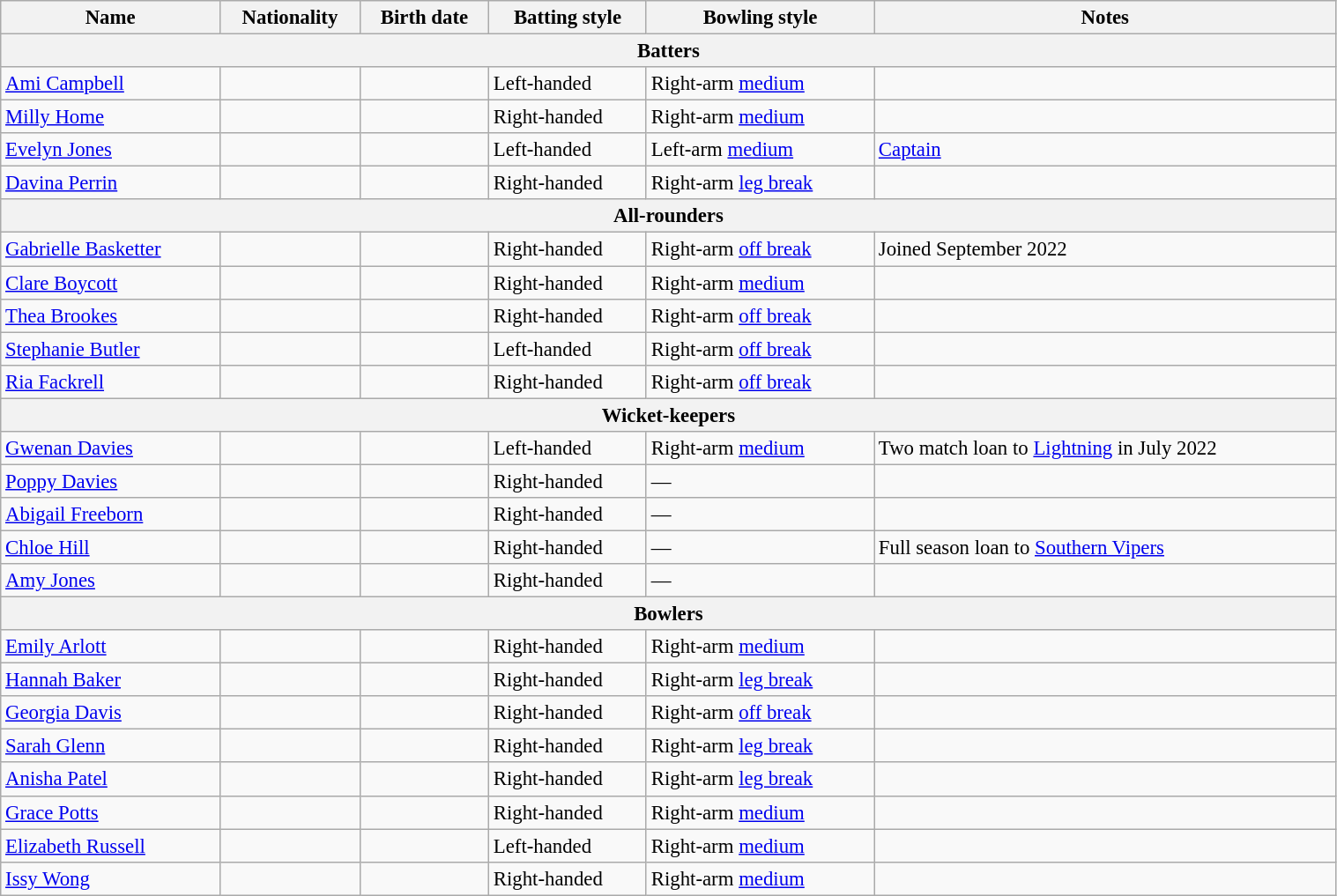<table class="wikitable"  style="font-size:95%; width:80%;">
<tr>
<th>Name</th>
<th>Nationality</th>
<th>Birth date</th>
<th>Batting style</th>
<th>Bowling style</th>
<th>Notes</th>
</tr>
<tr>
<th colspan="7">Batters</th>
</tr>
<tr>
<td><a href='#'>Ami Campbell</a></td>
<td></td>
<td></td>
<td>Left-handed</td>
<td>Right-arm <a href='#'>medium</a></td>
<td></td>
</tr>
<tr>
<td><a href='#'>Milly Home</a></td>
<td></td>
<td></td>
<td>Right-handed</td>
<td>Right-arm <a href='#'>medium</a></td>
<td></td>
</tr>
<tr>
<td><a href='#'>Evelyn Jones</a></td>
<td></td>
<td></td>
<td>Left-handed</td>
<td>Left-arm <a href='#'>medium</a></td>
<td><a href='#'>Captain</a></td>
</tr>
<tr>
<td><a href='#'>Davina Perrin</a></td>
<td></td>
<td></td>
<td>Right-handed</td>
<td>Right-arm <a href='#'>leg break</a></td>
<td></td>
</tr>
<tr>
<th colspan="7">All-rounders</th>
</tr>
<tr>
<td><a href='#'>Gabrielle Basketter</a></td>
<td></td>
<td></td>
<td>Right-handed</td>
<td>Right-arm <a href='#'>off break</a></td>
<td>Joined September 2022</td>
</tr>
<tr>
<td><a href='#'>Clare Boycott</a></td>
<td></td>
<td></td>
<td>Right-handed</td>
<td>Right-arm <a href='#'>medium</a></td>
<td></td>
</tr>
<tr>
<td><a href='#'>Thea Brookes</a></td>
<td></td>
<td></td>
<td>Right-handed</td>
<td>Right-arm <a href='#'>off break</a></td>
<td></td>
</tr>
<tr>
<td><a href='#'>Stephanie Butler</a></td>
<td></td>
<td></td>
<td>Left-handed</td>
<td>Right-arm <a href='#'>off break</a></td>
<td></td>
</tr>
<tr>
<td><a href='#'>Ria Fackrell</a></td>
<td></td>
<td></td>
<td>Right-handed</td>
<td>Right-arm <a href='#'>off break</a></td>
<td></td>
</tr>
<tr>
<th colspan="7">Wicket-keepers</th>
</tr>
<tr>
<td><a href='#'>Gwenan Davies</a></td>
<td></td>
<td></td>
<td>Left-handed</td>
<td>Right-arm <a href='#'>medium</a></td>
<td>Two match loan to <a href='#'>Lightning</a> in July 2022</td>
</tr>
<tr>
<td><a href='#'>Poppy Davies</a></td>
<td></td>
<td></td>
<td>Right-handed</td>
<td>—</td>
<td></td>
</tr>
<tr>
<td><a href='#'>Abigail Freeborn</a></td>
<td></td>
<td></td>
<td>Right-handed</td>
<td>—</td>
<td></td>
</tr>
<tr>
<td><a href='#'>Chloe Hill</a></td>
<td></td>
<td></td>
<td>Right-handed</td>
<td>—</td>
<td>Full season loan to <a href='#'>Southern Vipers</a></td>
</tr>
<tr>
<td><a href='#'>Amy Jones</a></td>
<td></td>
<td></td>
<td>Right-handed</td>
<td>—</td>
<td></td>
</tr>
<tr>
<th colspan="7">Bowlers</th>
</tr>
<tr>
<td><a href='#'>Emily Arlott</a></td>
<td></td>
<td></td>
<td>Right-handed</td>
<td>Right-arm <a href='#'>medium</a></td>
<td></td>
</tr>
<tr>
<td><a href='#'>Hannah Baker</a></td>
<td></td>
<td></td>
<td>Right-handed</td>
<td>Right-arm <a href='#'>leg break</a></td>
<td></td>
</tr>
<tr>
<td><a href='#'>Georgia Davis</a></td>
<td></td>
<td></td>
<td>Right-handed</td>
<td>Right-arm <a href='#'>off break</a></td>
<td></td>
</tr>
<tr>
<td><a href='#'>Sarah Glenn</a></td>
<td></td>
<td></td>
<td>Right-handed</td>
<td>Right-arm <a href='#'>leg break</a></td>
<td></td>
</tr>
<tr>
<td><a href='#'>Anisha Patel</a></td>
<td></td>
<td></td>
<td>Right-handed</td>
<td>Right-arm <a href='#'>leg break</a></td>
<td></td>
</tr>
<tr>
<td><a href='#'>Grace Potts</a></td>
<td></td>
<td></td>
<td>Right-handed</td>
<td>Right-arm <a href='#'>medium</a></td>
<td></td>
</tr>
<tr>
<td><a href='#'>Elizabeth Russell</a></td>
<td></td>
<td></td>
<td>Left-handed</td>
<td>Right-arm <a href='#'>medium</a></td>
<td></td>
</tr>
<tr>
<td><a href='#'>Issy Wong</a></td>
<td></td>
<td></td>
<td>Right-handed</td>
<td>Right-arm <a href='#'>medium</a></td>
<td></td>
</tr>
</table>
